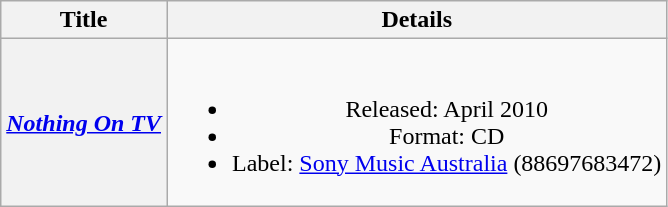<table class="wikitable plainrowheaders" style="text-align:center;" border="1">
<tr>
<th>Title</th>
<th>Details</th>
</tr>
<tr>
<th scope="row"><em><a href='#'>Nothing On TV</a></em></th>
<td><br><ul><li>Released: April 2010</li><li>Format: CD</li><li>Label: <a href='#'>Sony Music Australia</a> (88697683472)</li></ul></td>
</tr>
</table>
